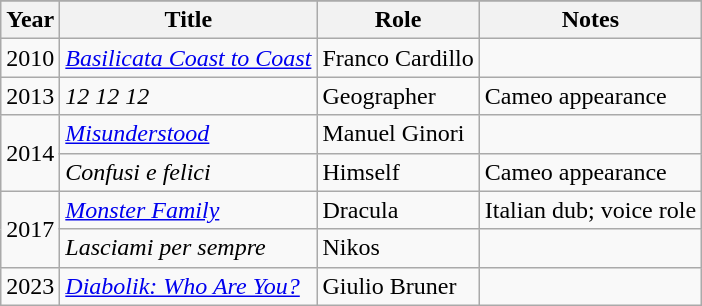<table class="wikitable">
<tr>
</tr>
<tr>
<th>Year</th>
<th>Title</th>
<th>Role</th>
<th>Notes</th>
</tr>
<tr>
<td>2010</td>
<td><em><a href='#'>Basilicata Coast to Coast</a></em></td>
<td>Franco Cardillo</td>
<td></td>
</tr>
<tr>
<td>2013</td>
<td><em>12 12 12</em></td>
<td>Geographer</td>
<td>Cameo appearance</td>
</tr>
<tr>
<td rowspan="2">2014</td>
<td><em><a href='#'>Misunderstood</a></em></td>
<td>Manuel Ginori</td>
<td></td>
</tr>
<tr>
<td><em>Confusi e felici</em></td>
<td>Himself</td>
<td>Cameo appearance</td>
</tr>
<tr>
<td rowspan="2">2017</td>
<td><em><a href='#'>Monster Family</a></em></td>
<td>Dracula</td>
<td>Italian dub; voice role</td>
</tr>
<tr>
<td><em>Lasciami per sempre</em></td>
<td>Nikos</td>
<td></td>
</tr>
<tr>
<td>2023</td>
<td><em><a href='#'>Diabolik: Who Are You?</a></em></td>
<td>Giulio Bruner</td>
<td></td>
</tr>
</table>
